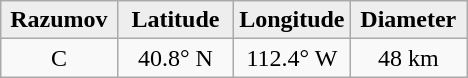<table class="wikitable">
<tr>
<th width="25%" style="background:#eeeeee;">Razumov</th>
<th width="25%" style="background:#eeeeee;">Latitude</th>
<th width="25%" style="background:#eeeeee;">Longitude</th>
<th width="25%" style="background:#eeeeee;">Diameter</th>
</tr>
<tr>
<td align="center">C</td>
<td align="center">40.8° N</td>
<td align="center">112.4° W</td>
<td align="center">48 km</td>
</tr>
</table>
